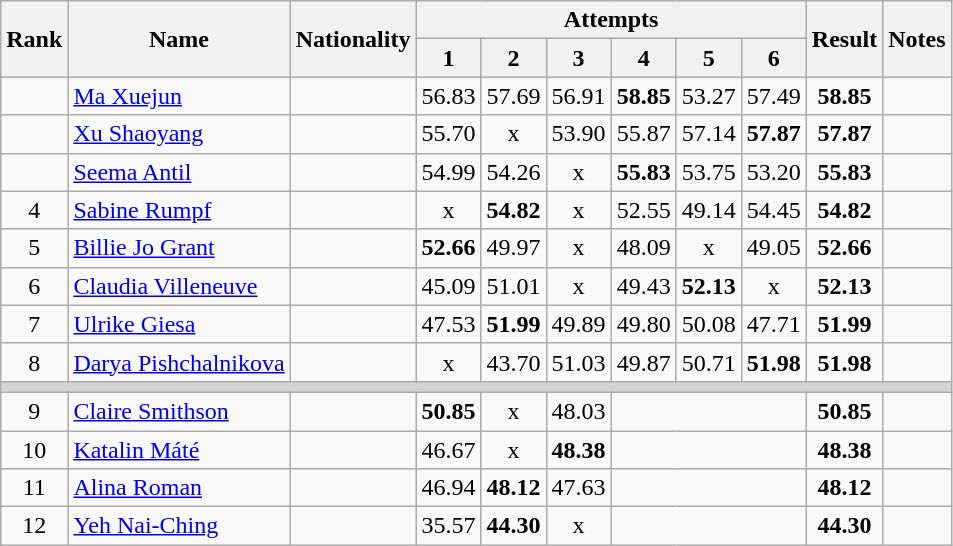<table class="wikitable sortable" style="text-align:center">
<tr>
<th rowspan=2>Rank</th>
<th rowspan=2>Name</th>
<th rowspan=2>Nationality</th>
<th colspan=6>Attempts</th>
<th rowspan=2>Result</th>
<th rowspan=2>Notes</th>
</tr>
<tr>
<th>1</th>
<th>2</th>
<th>3</th>
<th>4</th>
<th>5</th>
<th>6</th>
</tr>
<tr>
<td></td>
<td align=left><a href='#'>Ma Xuejun</a></td>
<td align=left></td>
<td>56.83</td>
<td>57.69</td>
<td>56.91</td>
<td><strong>58.85</strong></td>
<td>53.27</td>
<td>57.49</td>
<td><strong>58.85</strong></td>
<td></td>
</tr>
<tr>
<td></td>
<td align=left><a href='#'>Xu Shaoyang</a></td>
<td align=left></td>
<td>55.70</td>
<td>x</td>
<td>53.90</td>
<td>55.87</td>
<td>57.14</td>
<td><strong>57.87</strong></td>
<td><strong>57.87</strong></td>
<td></td>
</tr>
<tr>
<td></td>
<td align=left><a href='#'>Seema Antil</a></td>
<td align=left></td>
<td>54.99</td>
<td>54.26</td>
<td>x</td>
<td><strong>55.83</strong></td>
<td>53.75</td>
<td>53.20</td>
<td><strong>55.83</strong></td>
<td></td>
</tr>
<tr>
<td>4</td>
<td align=left><a href='#'>Sabine Rumpf</a></td>
<td align=left></td>
<td>x</td>
<td><strong>54.82</strong></td>
<td>x</td>
<td>52.55</td>
<td>49.14</td>
<td>54.45</td>
<td><strong>54.82</strong></td>
<td></td>
</tr>
<tr>
<td>5</td>
<td align=left><a href='#'>Billie Jo Grant</a></td>
<td align=left></td>
<td><strong>52.66</strong></td>
<td>49.97</td>
<td>x</td>
<td>48.09</td>
<td>x</td>
<td>49.05</td>
<td><strong>52.66</strong></td>
<td></td>
</tr>
<tr>
<td>6</td>
<td align=left><a href='#'>Claudia Villeneuve</a></td>
<td align=left></td>
<td>45.09</td>
<td>51.01</td>
<td>x</td>
<td>49.43</td>
<td><strong>52.13</strong></td>
<td>x</td>
<td><strong>52.13</strong></td>
<td></td>
</tr>
<tr>
<td>7</td>
<td align=left><a href='#'>Ulrike Giesa</a></td>
<td align=left></td>
<td>47.53</td>
<td><strong>51.99</strong></td>
<td>49.89</td>
<td>49.80</td>
<td>50.08</td>
<td>47.71</td>
<td><strong>51.99</strong></td>
<td></td>
</tr>
<tr>
<td>8</td>
<td align=left><a href='#'>Darya Pishchalnikova</a></td>
<td align=left></td>
<td>x</td>
<td>43.70</td>
<td>51.03</td>
<td>49.87</td>
<td>50.71</td>
<td><strong>51.98</strong></td>
<td><strong>51.98</strong></td>
<td></td>
</tr>
<tr>
<td colspan=11 bgcolor=lightgray></td>
</tr>
<tr>
<td>9</td>
<td align=left><a href='#'>Claire Smithson</a></td>
<td align=left></td>
<td><strong>50.85</strong></td>
<td>x</td>
<td>48.03</td>
<td colspan=3></td>
<td><strong>50.85</strong></td>
<td></td>
</tr>
<tr>
<td>10</td>
<td align=left><a href='#'>Katalin Máté</a></td>
<td align=left></td>
<td>46.67</td>
<td>x</td>
<td><strong>48.38</strong></td>
<td colspan=3></td>
<td><strong>48.38</strong></td>
<td></td>
</tr>
<tr>
<td>11</td>
<td align=left><a href='#'>Alina Roman</a></td>
<td align=left></td>
<td>46.94</td>
<td><strong>48.12</strong></td>
<td>47.63</td>
<td colspan=3></td>
<td><strong>48.12</strong></td>
<td></td>
</tr>
<tr>
<td>12</td>
<td align=left><a href='#'>Yeh Nai-Ching</a></td>
<td align=left></td>
<td>35.57</td>
<td><strong>44.30</strong></td>
<td>x</td>
<td colspan=3></td>
<td><strong>44.30</strong></td>
<td></td>
</tr>
</table>
